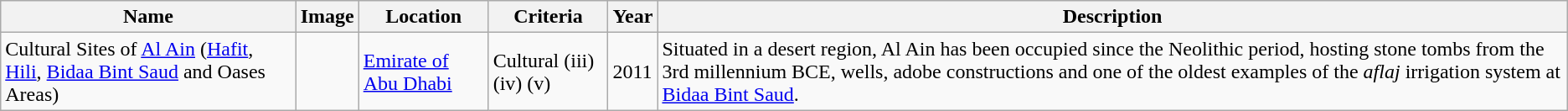<table class="wikitable sortable">
<tr>
<th>Name</th>
<th>Image</th>
<th>Location</th>
<th>Criteria</th>
<th>Year</th>
<th><strong>Description</strong></th>
</tr>
<tr>
<td>Cultural Sites of <a href='#'>Al Ain</a> (<a href='#'>Hafit</a>, <a href='#'>Hili</a>, <a href='#'>Bidaa Bint Saud</a> and Oases Areas)</td>
<td></td>
<td><a href='#'>Emirate of Abu Dhabi</a><br></td>
<td>Cultural (iii) (iv) (v)</td>
<td>2011</td>
<td>Situated in a desert region, Al Ain has been occupied since the Neolithic period, hosting stone tombs from the 3rd millennium BCE, wells, adobe constructions and one of the oldest examples of the <em>aflaj</em> irrigation system at <a href='#'>Bidaa Bint Saud</a>.</td>
</tr>
</table>
